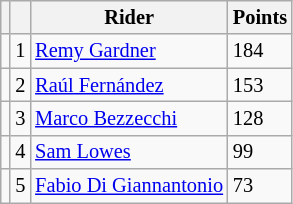<table class="wikitable" style="font-size: 85%;">
<tr>
<th></th>
<th></th>
<th>Rider</th>
<th>Points</th>
</tr>
<tr>
<td></td>
<td align=center>1</td>
<td> <a href='#'>Remy Gardner</a></td>
<td align=left>184</td>
</tr>
<tr>
<td></td>
<td align=center>2</td>
<td> <a href='#'>Raúl Fernández</a></td>
<td align=left>153</td>
</tr>
<tr>
<td></td>
<td align=center>3</td>
<td> <a href='#'>Marco Bezzecchi</a></td>
<td align=left>128</td>
</tr>
<tr>
<td></td>
<td align=center>4</td>
<td> <a href='#'>Sam Lowes</a></td>
<td align=left>99</td>
</tr>
<tr>
<td></td>
<td align=center>5</td>
<td> <a href='#'>Fabio Di Giannantonio</a></td>
<td align=left>73</td>
</tr>
</table>
